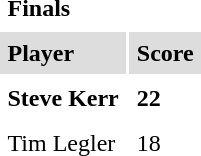<table cellpadding=5>
<tr>
<td><strong>Finals</strong></td>
</tr>
<tr style="background: #dddddd">
<td><strong>Player</strong></td>
<td><strong>Score</strong></td>
</tr>
<tr>
<td><strong>Steve Kerr</strong></td>
<td><strong>22</strong></td>
</tr>
<tr>
<td>Tim Legler</td>
<td>18</td>
</tr>
<tr>
</tr>
</table>
